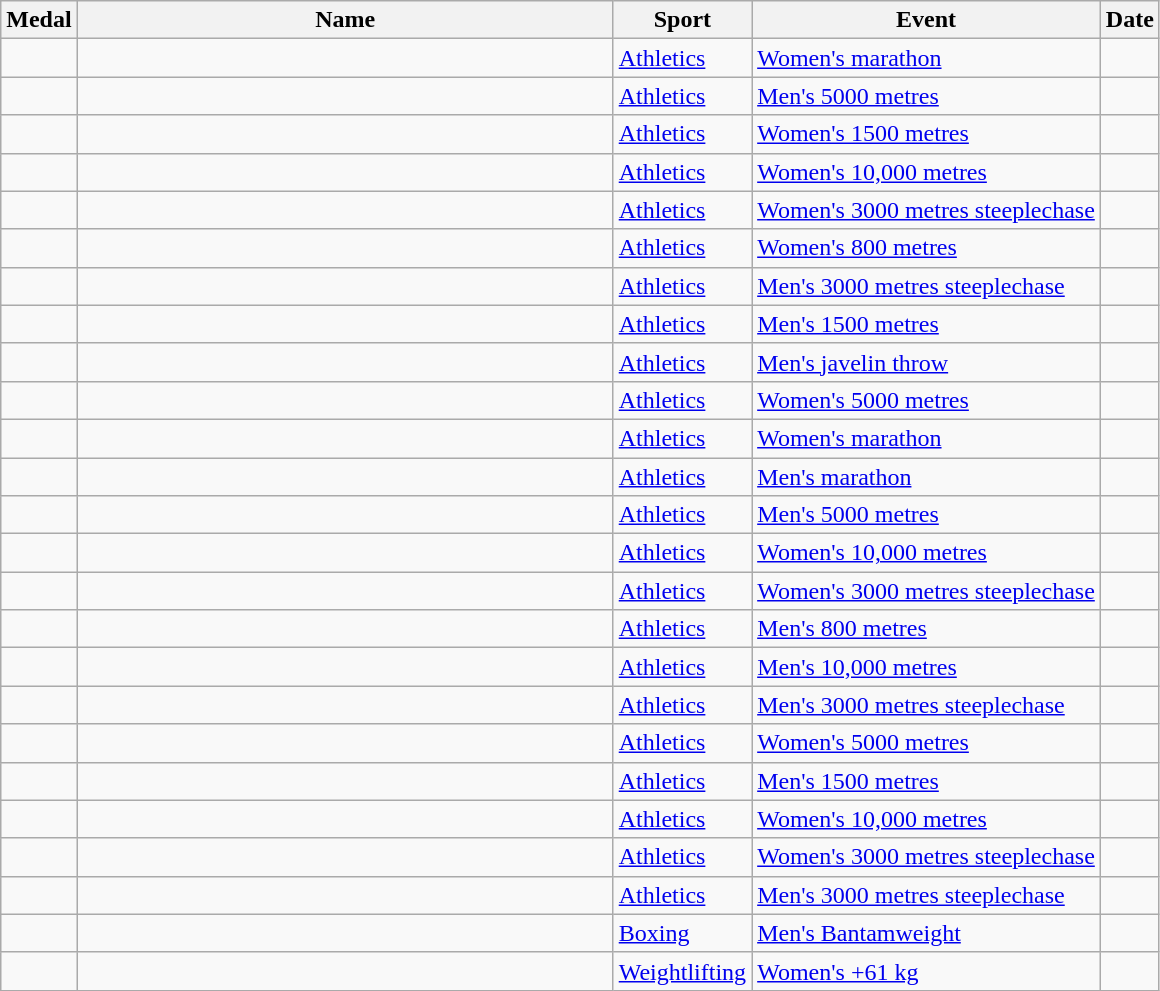<table class="wikitable sortable">
<tr>
<th>Medal</th>
<th width=350px>Name</th>
<th>Sport</th>
<th>Event</th>
<th>Date</th>
</tr>
<tr>
<td></td>
<td></td>
<td><a href='#'>Athletics</a></td>
<td><a href='#'>Women's marathon</a></td>
<td></td>
</tr>
<tr>
<td></td>
<td></td>
<td><a href='#'>Athletics</a></td>
<td><a href='#'>Men's 5000 metres</a></td>
<td></td>
</tr>
<tr>
<td></td>
<td></td>
<td><a href='#'>Athletics</a></td>
<td><a href='#'>Women's 1500 metres</a></td>
<td></td>
</tr>
<tr>
<td></td>
<td></td>
<td><a href='#'>Athletics</a></td>
<td><a href='#'>Women's 10,000 metres</a></td>
<td></td>
</tr>
<tr>
<td></td>
<td></td>
<td><a href='#'>Athletics</a></td>
<td><a href='#'>Women's 3000 metres steeplechase</a></td>
<td></td>
</tr>
<tr>
<td></td>
<td></td>
<td><a href='#'>Athletics</a></td>
<td><a href='#'>Women's 800 metres</a></td>
<td></td>
</tr>
<tr>
<td></td>
<td></td>
<td><a href='#'>Athletics</a></td>
<td><a href='#'>Men's 3000 metres steeplechase</a></td>
<td></td>
</tr>
<tr>
<td></td>
<td></td>
<td><a href='#'>Athletics</a></td>
<td><a href='#'>Men's 1500 metres</a></td>
<td></td>
</tr>
<tr>
<td></td>
<td></td>
<td><a href='#'>Athletics</a></td>
<td><a href='#'>Men's javelin throw</a></td>
<td></td>
</tr>
<tr>
<td></td>
<td></td>
<td><a href='#'>Athletics</a></td>
<td><a href='#'>Women's 5000 metres</a></td>
<td></td>
</tr>
<tr>
<td></td>
<td></td>
<td><a href='#'>Athletics</a></td>
<td><a href='#'>Women's marathon</a></td>
<td></td>
</tr>
<tr>
<td></td>
<td></td>
<td><a href='#'>Athletics</a></td>
<td><a href='#'>Men's marathon</a></td>
<td></td>
</tr>
<tr>
<td></td>
<td></td>
<td><a href='#'>Athletics</a></td>
<td><a href='#'>Men's 5000 metres</a></td>
<td></td>
</tr>
<tr>
<td></td>
<td></td>
<td><a href='#'>Athletics</a></td>
<td><a href='#'>Women's 10,000 metres</a></td>
<td></td>
</tr>
<tr>
<td></td>
<td></td>
<td><a href='#'>Athletics</a></td>
<td><a href='#'>Women's 3000 metres steeplechase</a></td>
<td></td>
</tr>
<tr>
<td></td>
<td></td>
<td><a href='#'>Athletics</a></td>
<td><a href='#'>Men's 800 metres</a></td>
<td></td>
</tr>
<tr>
<td></td>
<td></td>
<td><a href='#'>Athletics</a></td>
<td><a href='#'>Men's 10,000 metres</a></td>
<td></td>
</tr>
<tr>
<td></td>
<td></td>
<td><a href='#'>Athletics</a></td>
<td><a href='#'>Men's 3000 metres steeplechase</a></td>
<td></td>
</tr>
<tr>
<td></td>
<td></td>
<td><a href='#'>Athletics</a></td>
<td><a href='#'>Women's 5000 metres</a></td>
<td></td>
</tr>
<tr>
<td></td>
<td></td>
<td><a href='#'>Athletics</a></td>
<td><a href='#'>Men's 1500 metres</a></td>
<td></td>
</tr>
<tr>
<td></td>
<td></td>
<td><a href='#'>Athletics</a></td>
<td><a href='#'>Women's 10,000 metres</a></td>
<td></td>
</tr>
<tr>
<td></td>
<td></td>
<td><a href='#'>Athletics</a></td>
<td><a href='#'>Women's 3000 metres steeplechase</a></td>
<td></td>
</tr>
<tr>
<td></td>
<td></td>
<td><a href='#'>Athletics</a></td>
<td><a href='#'>Men's 3000 metres steeplechase</a></td>
<td></td>
</tr>
<tr>
<td></td>
<td></td>
<td><a href='#'>Boxing</a></td>
<td><a href='#'>Men's Bantamweight</a></td>
<td></td>
</tr>
<tr>
<td></td>
<td></td>
<td><a href='#'>Weightlifting</a></td>
<td><a href='#'>Women's +61 kg</a></td>
<td></td>
</tr>
</table>
